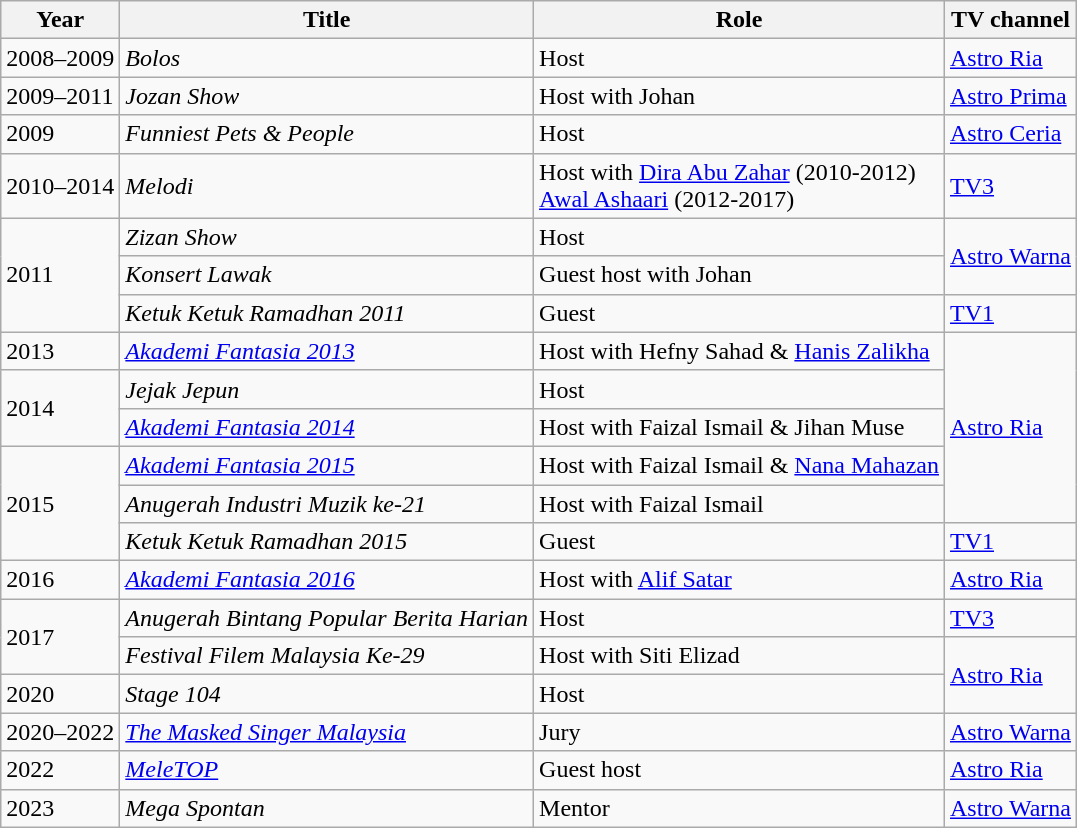<table class="wikitable">
<tr>
<th>Year</th>
<th>Title</th>
<th>Role</th>
<th>TV channel</th>
</tr>
<tr>
<td>2008–2009</td>
<td><em>Bolos</em></td>
<td>Host</td>
<td><a href='#'>Astro Ria</a></td>
</tr>
<tr>
<td>2009–2011</td>
<td><em>Jozan Show</em></td>
<td>Host with Johan</td>
<td><a href='#'>Astro Prima</a></td>
</tr>
<tr>
<td>2009</td>
<td><em>Funniest Pets & People</em></td>
<td>Host</td>
<td><a href='#'>Astro Ceria</a></td>
</tr>
<tr>
<td>2010–2014</td>
<td><em>Melodi</em></td>
<td>Host with <a href='#'>Dira Abu Zahar</a> (2010-2012) <br><a href='#'>Awal Ashaari</a> (2012-2017)</td>
<td><a href='#'>TV3</a></td>
</tr>
<tr>
<td rowspan="3">2011</td>
<td><em>Zizan Show</em></td>
<td>Host</td>
<td rowspan="2"><a href='#'>Astro Warna</a></td>
</tr>
<tr>
<td><em>Konsert Lawak</em></td>
<td>Guest host with Johan</td>
</tr>
<tr>
<td><em>Ketuk Ketuk Ramadhan 2011</em></td>
<td>Guest</td>
<td><a href='#'>TV1</a></td>
</tr>
<tr>
<td>2013</td>
<td><em><a href='#'>Akademi Fantasia 2013</a></em></td>
<td>Host with Hefny Sahad & <a href='#'>Hanis Zalikha</a></td>
<td rowspan="5"><a href='#'>Astro Ria</a></td>
</tr>
<tr>
<td rowspan="2">2014</td>
<td><em>Jejak Jepun</em></td>
<td>Host</td>
</tr>
<tr>
<td><em><a href='#'>Akademi Fantasia 2014</a></em></td>
<td>Host with Faizal Ismail & Jihan Muse</td>
</tr>
<tr>
<td rowspan="3">2015</td>
<td><em><a href='#'>Akademi Fantasia 2015</a></em></td>
<td>Host with Faizal Ismail & <a href='#'>Nana Mahazan</a></td>
</tr>
<tr>
<td><em>Anugerah Industri Muzik ke-21</em></td>
<td>Host with Faizal Ismail</td>
</tr>
<tr>
<td><em>Ketuk Ketuk Ramadhan 2015</em></td>
<td>Guest</td>
<td><a href='#'>TV1</a></td>
</tr>
<tr>
<td>2016</td>
<td><em><a href='#'>Akademi Fantasia 2016</a></em></td>
<td>Host with <a href='#'>Alif Satar</a></td>
<td><a href='#'>Astro Ria</a></td>
</tr>
<tr>
<td rowspan="2">2017</td>
<td><em>Anugerah Bintang Popular Berita Harian</em></td>
<td>Host</td>
<td><a href='#'>TV3</a></td>
</tr>
<tr>
<td><em>Festival Filem Malaysia Ke-29</em></td>
<td>Host with Siti Elizad</td>
<td rowspan="2"><a href='#'>Astro Ria</a></td>
</tr>
<tr>
<td>2020</td>
<td><em>Stage 104</em></td>
<td>Host</td>
</tr>
<tr>
<td>2020–2022</td>
<td><em><a href='#'>The Masked Singer Malaysia</a></em></td>
<td>Jury</td>
<td><a href='#'>Astro Warna</a></td>
</tr>
<tr>
<td>2022</td>
<td><em><a href='#'>MeleTOP</a></em></td>
<td>Guest host</td>
<td><a href='#'>Astro Ria</a></td>
</tr>
<tr>
<td>2023</td>
<td><em>Mega Spontan</em></td>
<td>Mentor</td>
<td><a href='#'>Astro Warna</a></td>
</tr>
</table>
